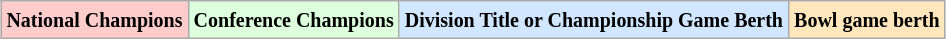<table class="wikitable" style="margin:1em auto;">
<tr>
<td bgcolor="#FFCCCC"><small><strong>National Champions</strong></small></td>
<td bgcolor="#ddffdd"><small><strong>Conference Champions</strong></small></td>
<td bgcolor="#D0E7FF"><small><strong>Division Title or Championship Game Berth</strong></small></td>
<td bgcolor="#FFE6BD"><small><strong>Bowl game berth</strong></small></td>
</tr>
</table>
